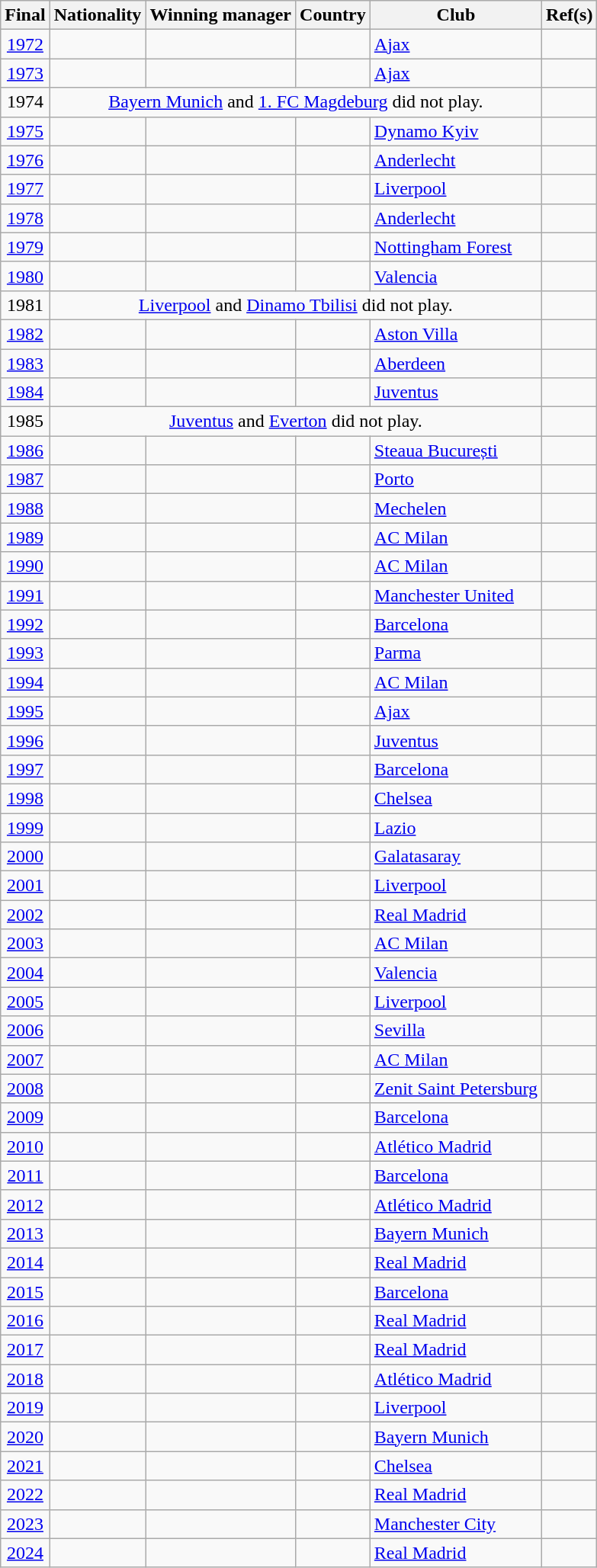<table class="sortable wikitable">
<tr>
<th>Final</th>
<th>Nationality</th>
<th>Winning manager</th>
<th>Country</th>
<th>Club</th>
<th class="unsortable">Ref(s)</th>
</tr>
<tr>
<td align=center><a href='#'>1972</a></td>
<td></td>
<td></td>
<td></td>
<td><a href='#'>Ajax</a></td>
<td align=center></td>
</tr>
<tr>
<td align=center><a href='#'>1973</a></td>
<td></td>
<td></td>
<td></td>
<td><a href='#'>Ajax</a></td>
<td align=center></td>
</tr>
<tr>
<td align=center>1974</td>
<td align=center colspan=4> <a href='#'>Bayern Munich</a> and  <a href='#'>1. FC Magdeburg</a> did not play.</td>
<td align=center></td>
</tr>
<tr>
<td align=center><a href='#'>1975</a></td>
<td></td>
<td></td>
<td></td>
<td><a href='#'>Dynamo Kyiv</a></td>
<td align=center></td>
</tr>
<tr>
<td align=center><a href='#'>1976</a></td>
<td></td>
<td></td>
<td></td>
<td><a href='#'>Anderlecht</a></td>
<td align=center></td>
</tr>
<tr>
<td align=center><a href='#'>1977</a></td>
<td></td>
<td></td>
<td></td>
<td><a href='#'>Liverpool</a></td>
<td align=center></td>
</tr>
<tr>
<td align=center><a href='#'>1978</a></td>
<td></td>
<td></td>
<td></td>
<td><a href='#'>Anderlecht</a></td>
<td align=center></td>
</tr>
<tr>
<td align=center><a href='#'>1979</a></td>
<td></td>
<td></td>
<td></td>
<td><a href='#'>Nottingham Forest</a></td>
<td align=center></td>
</tr>
<tr>
<td align=center><a href='#'>1980</a></td>
<td></td>
<td></td>
<td></td>
<td><a href='#'>Valencia</a></td>
<td align=center></td>
</tr>
<tr>
<td align=center>1981</td>
<td align=center colspan=4> <a href='#'>Liverpool</a> and  <a href='#'>Dinamo Tbilisi</a> did not play.</td>
<td align=center></td>
</tr>
<tr>
<td align=center><a href='#'>1982</a></td>
<td></td>
<td></td>
<td></td>
<td><a href='#'>Aston Villa</a></td>
<td align=center></td>
</tr>
<tr>
<td align=center><a href='#'>1983</a></td>
<td></td>
<td></td>
<td></td>
<td><a href='#'>Aberdeen</a></td>
<td align=center></td>
</tr>
<tr>
<td align=center><a href='#'>1984</a></td>
<td></td>
<td></td>
<td></td>
<td><a href='#'>Juventus</a></td>
<td align=center></td>
</tr>
<tr>
<td align=center>1985</td>
<td align=center colspan=4> <a href='#'>Juventus</a> and  <a href='#'>Everton</a> did not play.</td>
<td align=center></td>
</tr>
<tr>
<td align=center><a href='#'>1986</a></td>
<td></td>
<td></td>
<td></td>
<td><a href='#'>Steaua București</a></td>
<td align=center></td>
</tr>
<tr>
<td align=center><a href='#'>1987</a></td>
<td></td>
<td></td>
<td></td>
<td><a href='#'>Porto</a></td>
<td align=center></td>
</tr>
<tr>
<td align=center><a href='#'>1988</a></td>
<td></td>
<td></td>
<td></td>
<td><a href='#'>Mechelen</a></td>
<td align=center></td>
</tr>
<tr>
<td align=center><a href='#'>1989</a></td>
<td></td>
<td></td>
<td></td>
<td><a href='#'>AC Milan</a></td>
<td align=center></td>
</tr>
<tr>
<td align=center><a href='#'>1990</a></td>
<td></td>
<td></td>
<td></td>
<td><a href='#'>AC Milan</a></td>
<td align=center></td>
</tr>
<tr>
<td align=center><a href='#'>1991</a></td>
<td></td>
<td></td>
<td></td>
<td><a href='#'>Manchester United</a></td>
<td align=center></td>
</tr>
<tr>
<td align=center><a href='#'>1992</a></td>
<td></td>
<td></td>
<td></td>
<td><a href='#'>Barcelona</a></td>
<td align=center></td>
</tr>
<tr>
<td align=center><a href='#'>1993</a></td>
<td></td>
<td></td>
<td></td>
<td><a href='#'>Parma</a></td>
<td align=center></td>
</tr>
<tr>
<td align=center><a href='#'>1994</a></td>
<td></td>
<td></td>
<td></td>
<td><a href='#'>AC Milan</a></td>
<td align=center></td>
</tr>
<tr>
<td align=center><a href='#'>1995</a></td>
<td></td>
<td></td>
<td></td>
<td><a href='#'>Ajax</a></td>
<td align=center></td>
</tr>
<tr>
<td align=center><a href='#'>1996</a></td>
<td></td>
<td></td>
<td></td>
<td><a href='#'>Juventus</a></td>
<td align=center></td>
</tr>
<tr>
<td align=center><a href='#'>1997</a></td>
<td></td>
<td></td>
<td></td>
<td><a href='#'>Barcelona</a></td>
<td align=center></td>
</tr>
<tr>
<td align=center><a href='#'>1998</a></td>
<td></td>
<td></td>
<td></td>
<td><a href='#'>Chelsea</a></td>
<td align=center></td>
</tr>
<tr>
<td align=center><a href='#'>1999</a></td>
<td></td>
<td></td>
<td></td>
<td><a href='#'>Lazio</a></td>
<td align=center></td>
</tr>
<tr>
<td align=center><a href='#'>2000</a></td>
<td></td>
<td></td>
<td></td>
<td><a href='#'>Galatasaray</a></td>
<td align=center></td>
</tr>
<tr>
<td align=center><a href='#'>2001</a></td>
<td></td>
<td></td>
<td></td>
<td><a href='#'>Liverpool</a></td>
<td align=center></td>
</tr>
<tr>
<td align=center><a href='#'>2002</a></td>
<td></td>
<td></td>
<td></td>
<td><a href='#'>Real Madrid</a></td>
<td align=center></td>
</tr>
<tr>
<td align=center><a href='#'>2003</a></td>
<td></td>
<td></td>
<td></td>
<td><a href='#'>AC Milan</a></td>
<td align=center></td>
</tr>
<tr>
<td align=center><a href='#'>2004</a></td>
<td></td>
<td></td>
<td></td>
<td><a href='#'>Valencia</a></td>
<td align=center></td>
</tr>
<tr>
<td align=center><a href='#'>2005</a></td>
<td></td>
<td></td>
<td></td>
<td><a href='#'>Liverpool</a></td>
<td align=center></td>
</tr>
<tr>
<td align=center><a href='#'>2006</a></td>
<td></td>
<td></td>
<td></td>
<td><a href='#'>Sevilla</a></td>
<td align=center></td>
</tr>
<tr>
<td align=center><a href='#'>2007</a></td>
<td></td>
<td></td>
<td></td>
<td><a href='#'>AC Milan</a></td>
<td align=center></td>
</tr>
<tr>
<td align=center><a href='#'>2008</a></td>
<td></td>
<td></td>
<td></td>
<td><a href='#'>Zenit Saint Petersburg</a></td>
<td align=center></td>
</tr>
<tr>
<td align=center><a href='#'>2009</a></td>
<td></td>
<td></td>
<td></td>
<td><a href='#'>Barcelona</a></td>
<td align=center></td>
</tr>
<tr>
<td align=center><a href='#'>2010</a></td>
<td></td>
<td></td>
<td></td>
<td><a href='#'>Atlético Madrid</a></td>
<td align=center></td>
</tr>
<tr>
<td align=center><a href='#'>2011</a></td>
<td></td>
<td></td>
<td></td>
<td><a href='#'>Barcelona</a></td>
<td align=center></td>
</tr>
<tr>
<td align=center><a href='#'>2012</a></td>
<td></td>
<td></td>
<td></td>
<td><a href='#'>Atlético Madrid</a></td>
<td align=center></td>
</tr>
<tr>
<td align=center><a href='#'>2013</a></td>
<td></td>
<td></td>
<td></td>
<td><a href='#'>Bayern Munich</a></td>
<td align=center></td>
</tr>
<tr>
<td align=center><a href='#'>2014</a></td>
<td></td>
<td></td>
<td></td>
<td><a href='#'>Real Madrid</a></td>
<td align=center></td>
</tr>
<tr>
<td align=center><a href='#'>2015</a></td>
<td></td>
<td></td>
<td></td>
<td><a href='#'>Barcelona</a></td>
<td align=center></td>
</tr>
<tr>
<td align=center><a href='#'>2016</a></td>
<td></td>
<td></td>
<td></td>
<td><a href='#'>Real Madrid</a></td>
<td align=center></td>
</tr>
<tr>
<td align=center><a href='#'>2017</a></td>
<td></td>
<td></td>
<td></td>
<td><a href='#'>Real Madrid</a></td>
<td align=center></td>
</tr>
<tr>
<td align=center><a href='#'>2018</a></td>
<td></td>
<td></td>
<td></td>
<td><a href='#'>Atlético Madrid</a></td>
<td align=center></td>
</tr>
<tr>
<td align=center><a href='#'>2019</a></td>
<td></td>
<td></td>
<td></td>
<td><a href='#'>Liverpool</a></td>
<td align=center></td>
</tr>
<tr>
<td align=center><a href='#'>2020</a></td>
<td></td>
<td></td>
<td></td>
<td><a href='#'>Bayern Munich</a></td>
<td align=center></td>
</tr>
<tr>
<td align=center><a href='#'>2021</a></td>
<td></td>
<td></td>
<td></td>
<td><a href='#'>Chelsea</a></td>
<td align=center></td>
</tr>
<tr>
<td align=center><a href='#'>2022</a></td>
<td></td>
<td></td>
<td></td>
<td><a href='#'>Real Madrid</a></td>
<td align=center></td>
</tr>
<tr>
<td align=center><a href='#'>2023</a></td>
<td></td>
<td></td>
<td></td>
<td><a href='#'>Manchester City</a></td>
<td align=center></td>
</tr>
<tr>
<td align=center><a href='#'>2024</a></td>
<td></td>
<td></td>
<td></td>
<td><a href='#'>Real Madrid</a></td>
<td align=center></td>
</tr>
</table>
